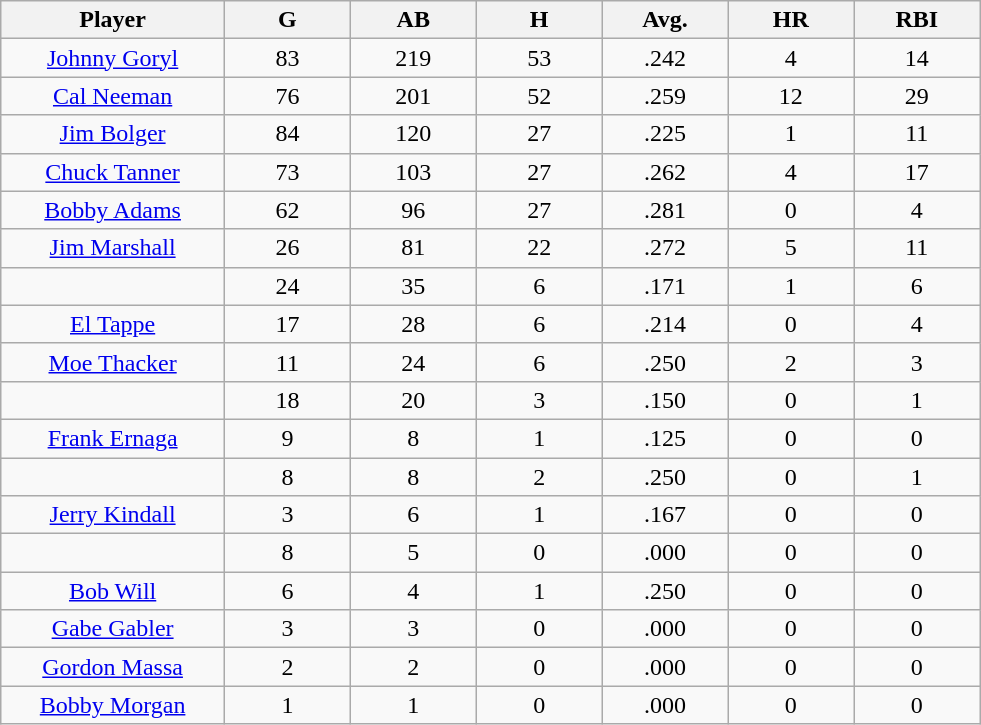<table class="wikitable sortable">
<tr>
<th bgcolor="#DDDDFF" width="16%">Player</th>
<th bgcolor="#DDDDFF" width="9%">G</th>
<th bgcolor="#DDDDFF" width="9%">AB</th>
<th bgcolor="#DDDDFF" width="9%">H</th>
<th bgcolor="#DDDDFF" width="9%">Avg.</th>
<th bgcolor="#DDDDFF" width="9%">HR</th>
<th bgcolor="#DDDDFF" width="9%">RBI</th>
</tr>
<tr align="center">
<td><a href='#'>Johnny Goryl</a></td>
<td>83</td>
<td>219</td>
<td>53</td>
<td>.242</td>
<td>4</td>
<td>14</td>
</tr>
<tr align=center>
<td><a href='#'>Cal Neeman</a></td>
<td>76</td>
<td>201</td>
<td>52</td>
<td>.259</td>
<td>12</td>
<td>29</td>
</tr>
<tr align=center>
<td><a href='#'>Jim Bolger</a></td>
<td>84</td>
<td>120</td>
<td>27</td>
<td>.225</td>
<td>1</td>
<td>11</td>
</tr>
<tr align=center>
<td><a href='#'>Chuck Tanner</a></td>
<td>73</td>
<td>103</td>
<td>27</td>
<td>.262</td>
<td>4</td>
<td>17</td>
</tr>
<tr align=center>
<td><a href='#'>Bobby Adams</a></td>
<td>62</td>
<td>96</td>
<td>27</td>
<td>.281</td>
<td>0</td>
<td>4</td>
</tr>
<tr align=center>
<td><a href='#'>Jim Marshall</a></td>
<td>26</td>
<td>81</td>
<td>22</td>
<td>.272</td>
<td>5</td>
<td>11</td>
</tr>
<tr align=center>
<td></td>
<td>24</td>
<td>35</td>
<td>6</td>
<td>.171</td>
<td>1</td>
<td>6</td>
</tr>
<tr align="center">
<td><a href='#'>El Tappe</a></td>
<td>17</td>
<td>28</td>
<td>6</td>
<td>.214</td>
<td>0</td>
<td>4</td>
</tr>
<tr align=center>
<td><a href='#'>Moe Thacker</a></td>
<td>11</td>
<td>24</td>
<td>6</td>
<td>.250</td>
<td>2</td>
<td>3</td>
</tr>
<tr align=center>
<td></td>
<td>18</td>
<td>20</td>
<td>3</td>
<td>.150</td>
<td>0</td>
<td>1</td>
</tr>
<tr align="center">
<td><a href='#'>Frank Ernaga</a></td>
<td>9</td>
<td>8</td>
<td>1</td>
<td>.125</td>
<td>0</td>
<td>0</td>
</tr>
<tr align=center>
<td></td>
<td>8</td>
<td>8</td>
<td>2</td>
<td>.250</td>
<td>0</td>
<td>1</td>
</tr>
<tr align="center">
<td><a href='#'>Jerry Kindall</a></td>
<td>3</td>
<td>6</td>
<td>1</td>
<td>.167</td>
<td>0</td>
<td>0</td>
</tr>
<tr align=center>
<td></td>
<td>8</td>
<td>5</td>
<td>0</td>
<td>.000</td>
<td>0</td>
<td>0</td>
</tr>
<tr align="center">
<td><a href='#'>Bob Will</a></td>
<td>6</td>
<td>4</td>
<td>1</td>
<td>.250</td>
<td>0</td>
<td>0</td>
</tr>
<tr align=center>
<td><a href='#'>Gabe Gabler</a></td>
<td>3</td>
<td>3</td>
<td>0</td>
<td>.000</td>
<td>0</td>
<td>0</td>
</tr>
<tr align=center>
<td><a href='#'>Gordon Massa</a></td>
<td>2</td>
<td>2</td>
<td>0</td>
<td>.000</td>
<td>0</td>
<td>0</td>
</tr>
<tr align=center>
<td><a href='#'>Bobby Morgan</a></td>
<td>1</td>
<td>1</td>
<td>0</td>
<td>.000</td>
<td>0</td>
<td>0</td>
</tr>
</table>
